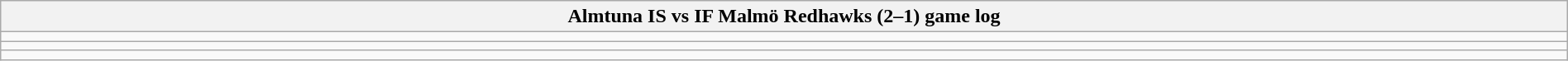<table class="wikitable collapsible collapsed" width=100%>
<tr>
<th>Almtuna IS vs IF Malmö Redhawks (2–1) game log</th>
</tr>
<tr>
<td></td>
</tr>
<tr>
<td></td>
</tr>
<tr>
<td></td>
</tr>
</table>
